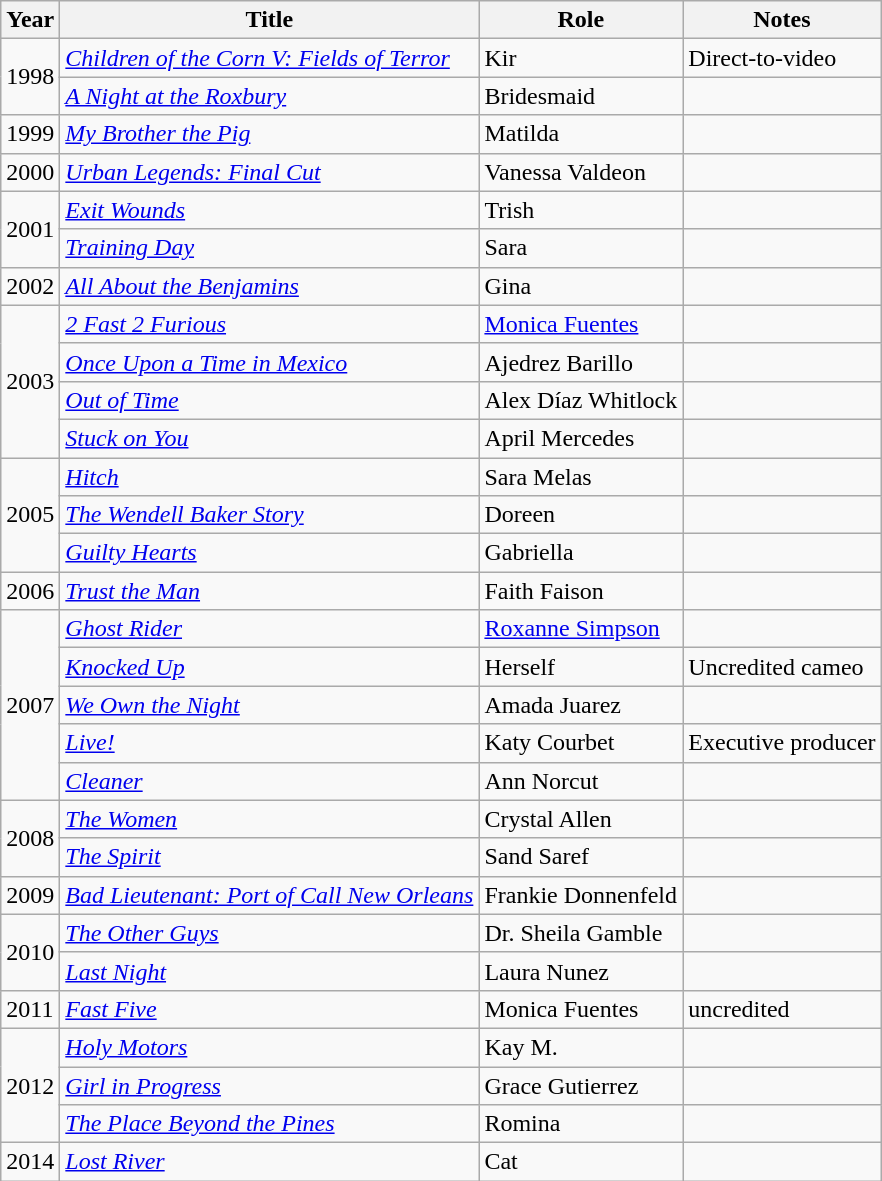<table class="wikitable sortable">
<tr>
<th>Year</th>
<th>Title</th>
<th>Role</th>
<th class="unsortable">Notes</th>
</tr>
<tr>
<td rowspan="2">1998</td>
<td><em><a href='#'>Children of the Corn V: Fields of Terror</a></em></td>
<td>Kir</td>
<td>Direct-to-video</td>
</tr>
<tr>
<td><em><a href='#'>A Night at the Roxbury</a></em></td>
<td>Bridesmaid</td>
<td></td>
</tr>
<tr>
<td>1999</td>
<td><em><a href='#'>My Brother the Pig</a></em></td>
<td>Matilda</td>
<td></td>
</tr>
<tr>
<td>2000</td>
<td><em><a href='#'>Urban Legends: Final Cut</a></em></td>
<td>Vanessa Valdeon</td>
<td></td>
</tr>
<tr>
<td rowspan="2">2001</td>
<td><em><a href='#'>Exit Wounds</a></em></td>
<td>Trish</td>
<td></td>
</tr>
<tr>
<td><em><a href='#'>Training Day</a></em></td>
<td>Sara</td>
<td></td>
</tr>
<tr>
<td>2002</td>
<td><em><a href='#'>All About the Benjamins</a></em></td>
<td>Gina</td>
<td></td>
</tr>
<tr>
<td rowspan="4">2003</td>
<td><em><a href='#'>2 Fast 2 Furious</a></em></td>
<td><a href='#'>Monica Fuentes</a></td>
<td></td>
</tr>
<tr>
<td><em><a href='#'>Once Upon a Time in Mexico</a></em></td>
<td>Ajedrez Barillo</td>
<td></td>
</tr>
<tr>
<td><em><a href='#'>Out of Time</a></em></td>
<td>Alex Díaz Whitlock</td>
<td></td>
</tr>
<tr>
<td><em><a href='#'>Stuck on You</a></em></td>
<td>April Mercedes</td>
<td></td>
</tr>
<tr>
<td rowspan="3">2005</td>
<td><em><a href='#'>Hitch</a></em></td>
<td>Sara Melas</td>
<td></td>
</tr>
<tr>
<td><em><a href='#'>The Wendell Baker Story</a></em></td>
<td>Doreen</td>
<td></td>
</tr>
<tr>
<td><em><a href='#'>Guilty Hearts</a></em></td>
<td>Gabriella</td>
<td></td>
</tr>
<tr>
<td>2006</td>
<td><em><a href='#'>Trust the Man</a></em></td>
<td>Faith Faison</td>
<td></td>
</tr>
<tr>
<td rowspan="5">2007</td>
<td><em><a href='#'>Ghost Rider</a></em></td>
<td><a href='#'>Roxanne Simpson</a></td>
<td></td>
</tr>
<tr>
<td><em><a href='#'>Knocked Up</a></em></td>
<td>Herself</td>
<td>Uncredited cameo</td>
</tr>
<tr>
<td><em><a href='#'>We Own the Night</a></em></td>
<td>Amada Juarez</td>
<td></td>
</tr>
<tr>
<td><em><a href='#'>Live!</a></em></td>
<td>Katy Courbet</td>
<td>Executive producer</td>
</tr>
<tr>
<td><em><a href='#'>Cleaner</a></em></td>
<td>Ann Norcut</td>
<td></td>
</tr>
<tr>
<td rowspan="2">2008</td>
<td><em><a href='#'>The Women</a></em></td>
<td>Crystal Allen</td>
<td></td>
</tr>
<tr>
<td><em><a href='#'>The Spirit</a></em></td>
<td>Sand Saref</td>
<td></td>
</tr>
<tr>
<td>2009</td>
<td><em><a href='#'>Bad Lieutenant: Port of Call New Orleans</a></em></td>
<td>Frankie Donnenfeld</td>
<td></td>
</tr>
<tr>
<td rowspan="2">2010</td>
<td><em><a href='#'>The Other Guys</a></em></td>
<td>Dr. Sheila Gamble</td>
<td></td>
</tr>
<tr>
<td><em><a href='#'>Last Night</a></em></td>
<td>Laura Nunez</td>
<td></td>
</tr>
<tr>
<td>2011</td>
<td><em><a href='#'>Fast Five</a></em></td>
<td>Monica Fuentes</td>
<td>uncredited</td>
</tr>
<tr>
<td rowspan="3">2012</td>
<td><em><a href='#'>Holy Motors</a></em></td>
<td>Kay M.</td>
<td></td>
</tr>
<tr>
<td><em><a href='#'>Girl in Progress</a></em></td>
<td>Grace Gutierrez</td>
<td></td>
</tr>
<tr>
<td><em><a href='#'>The Place Beyond the Pines</a></em></td>
<td>Romina</td>
<td></td>
</tr>
<tr>
<td>2014</td>
<td><em><a href='#'>Lost River</a></em></td>
<td>Cat</td>
<td></td>
</tr>
</table>
